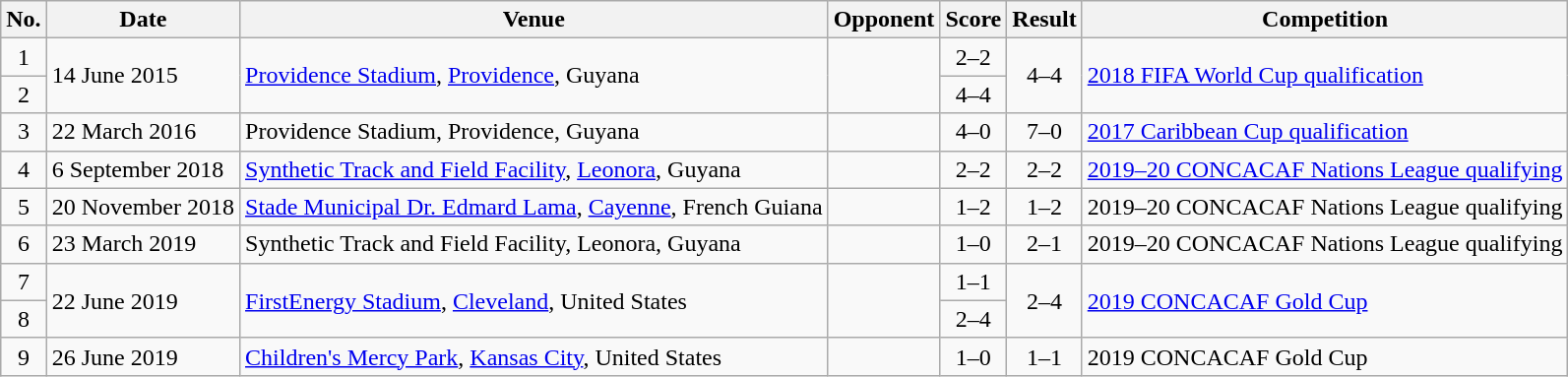<table class="wikitable sortable">
<tr>
<th scope="col">No.</th>
<th scope="col">Date</th>
<th scope="col">Venue</th>
<th scope="col">Opponent</th>
<th scope="col">Score</th>
<th scope="col">Result</th>
<th scope="col">Competition</th>
</tr>
<tr>
<td style="text-align:center">1</td>
<td rowspan="2">14 June 2015</td>
<td rowspan="2"><a href='#'>Providence Stadium</a>, <a href='#'>Providence</a>, Guyana</td>
<td rowspan="2"></td>
<td style="text-align:center">2–2</td>
<td rowspan="2" style="text-align:center">4–4</td>
<td rowspan="2"><a href='#'>2018 FIFA World Cup qualification</a></td>
</tr>
<tr>
<td style="text-align:center">2</td>
<td style="text-align:center">4–4</td>
</tr>
<tr>
<td style="text-align:center">3</td>
<td>22 March 2016</td>
<td>Providence Stadium, Providence, Guyana</td>
<td></td>
<td style="text-align:center">4–0</td>
<td style="text-align:center">7–0</td>
<td><a href='#'>2017 Caribbean Cup qualification</a></td>
</tr>
<tr>
<td style="text-align:center">4</td>
<td>6 September 2018</td>
<td><a href='#'>Synthetic Track and Field Facility</a>, <a href='#'>Leonora</a>, Guyana</td>
<td></td>
<td style="text-align:center">2–2</td>
<td style="text-align:center">2–2</td>
<td><a href='#'>2019–20 CONCACAF Nations League qualifying</a></td>
</tr>
<tr>
<td style="text-align:center">5</td>
<td>20 November 2018</td>
<td><a href='#'>Stade Municipal Dr. Edmard Lama</a>, <a href='#'>Cayenne</a>, French Guiana</td>
<td></td>
<td style="text-align:center">1–2</td>
<td style="text-align:center">1–2</td>
<td>2019–20 CONCACAF Nations League qualifying</td>
</tr>
<tr>
<td style="text-align:center">6</td>
<td>23 March 2019</td>
<td>Synthetic Track and Field Facility, Leonora, Guyana</td>
<td></td>
<td style="text-align:center">1–0</td>
<td style="text-align:center">2–1</td>
<td>2019–20 CONCACAF Nations League qualifying</td>
</tr>
<tr>
<td style="text-align:center">7</td>
<td rowspan="2">22 June 2019</td>
<td rowspan="2"><a href='#'>FirstEnergy Stadium</a>, <a href='#'>Cleveland</a>, United States</td>
<td rowspan="2"></td>
<td style="text-align:center">1–1</td>
<td rowspan=2 style="text-align:center">2–4</td>
<td rowspan="2"><a href='#'>2019 CONCACAF Gold Cup</a></td>
</tr>
<tr>
<td style="text-align:center">8</td>
<td style="text-align:center">2–4</td>
</tr>
<tr>
<td style="text-align:center">9</td>
<td>26 June 2019</td>
<td><a href='#'>Children's Mercy Park</a>, <a href='#'>Kansas City</a>, United States</td>
<td></td>
<td style="text-align:center">1–0</td>
<td style="text-align:center">1–1</td>
<td>2019 CONCACAF Gold Cup</td>
</tr>
</table>
